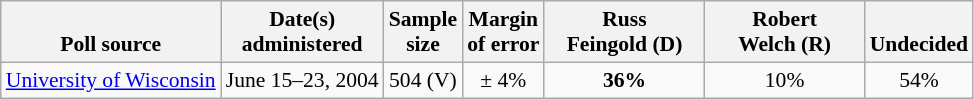<table class="wikitable" style="font-size:90%;text-align:center;">
<tr style="vertical-align:bottom">
<th>Poll source</th>
<th>Date(s)<br>administered</th>
<th>Sample<br>size</th>
<th>Margin<br>of error</th>
<th style="width:100px;">Russ<br>Feingold (D)</th>
<th style="width:100px;">Robert<br>Welch (R)</th>
<th>Undecided</th>
</tr>
<tr>
<td style="text-align:left;"><a href='#'>University of Wisconsin</a></td>
<td>June 15–23, 2004</td>
<td>504 (V)</td>
<td>± 4%</td>
<td><strong>36%</strong></td>
<td>10%</td>
<td>54%</td>
</tr>
</table>
